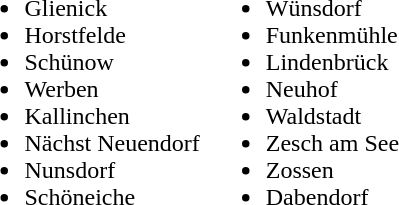<table>
<tr>
<td valign="top"><br><ul><li>Glienick</li><li>Horstfelde</li><li>Schünow</li><li>Werben</li><li>Kallinchen</li><li>Nächst Neuendorf</li><li>Nunsdorf</li><li>Schöneiche</li></ul></td>
<td valign="top"><br><ul><li>Wünsdorf</li><li>Funkenmühle</li><li>Lindenbrück</li><li>Neuhof</li><li>Waldstadt</li><li>Zesch am See</li><li>Zossen</li><li>Dabendorf</li></ul></td>
</tr>
</table>
